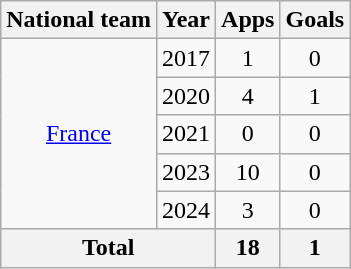<table class="wikitable" style="text-align:center">
<tr>
<th>National team</th>
<th>Year</th>
<th>Apps</th>
<th>Goals</th>
</tr>
<tr>
<td rowspan=5><a href='#'>France</a></td>
<td>2017</td>
<td>1</td>
<td>0</td>
</tr>
<tr>
<td>2020</td>
<td>4</td>
<td>1</td>
</tr>
<tr>
<td>2021</td>
<td>0</td>
<td>0</td>
</tr>
<tr>
<td>2023</td>
<td>10</td>
<td>0</td>
</tr>
<tr>
<td>2024</td>
<td>3</td>
<td>0</td>
</tr>
<tr>
<th colspan=2>Total</th>
<th>18</th>
<th>1</th>
</tr>
</table>
